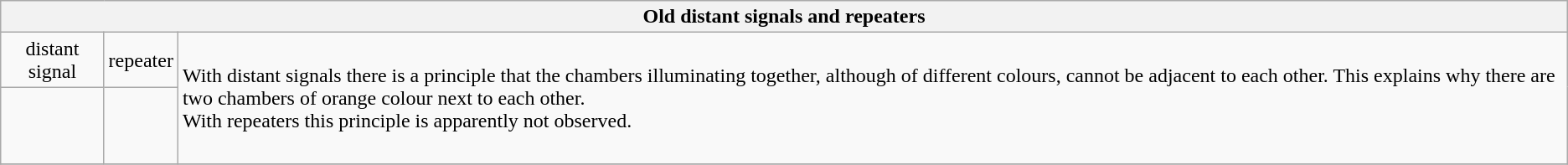<table class="wikitable">
<tr>
<th colspan="3" align="center">Old distant signals and repeaters</th>
</tr>
<tr -->
<td align="center">distant signal</td>
<td align="center">repeater</td>
<td rowspan="2">With distant signals there is a principle that the chambers illuminating together, although of different colours, cannot be adjacent to each other. This explains why there are two chambers of orange colour next to each other.<br>With repeaters this principle is apparently not observed.</td>
</tr>
<tr -->
<td align="center"><br><br><br></td>
<td align="center"><br><br><br></td>
</tr>
<tr -->
</tr>
</table>
